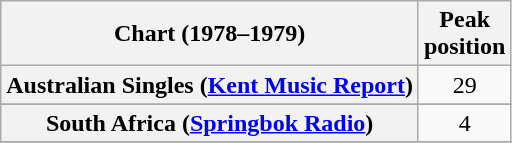<table class="wikitable sortable plainrowheaders" style="text-align:center">
<tr>
<th>Chart (1978–1979)</th>
<th>Peak<br>position</th>
</tr>
<tr>
<th scope="row">Australian Singles (<a href='#'>Kent Music Report</a>)</th>
<td align="center">29</td>
</tr>
<tr>
</tr>
<tr>
</tr>
<tr>
<th scope="row">South Africa (<a href='#'>Springbok Radio</a>)</th>
<td align="center">4</td>
</tr>
<tr>
</tr>
</table>
